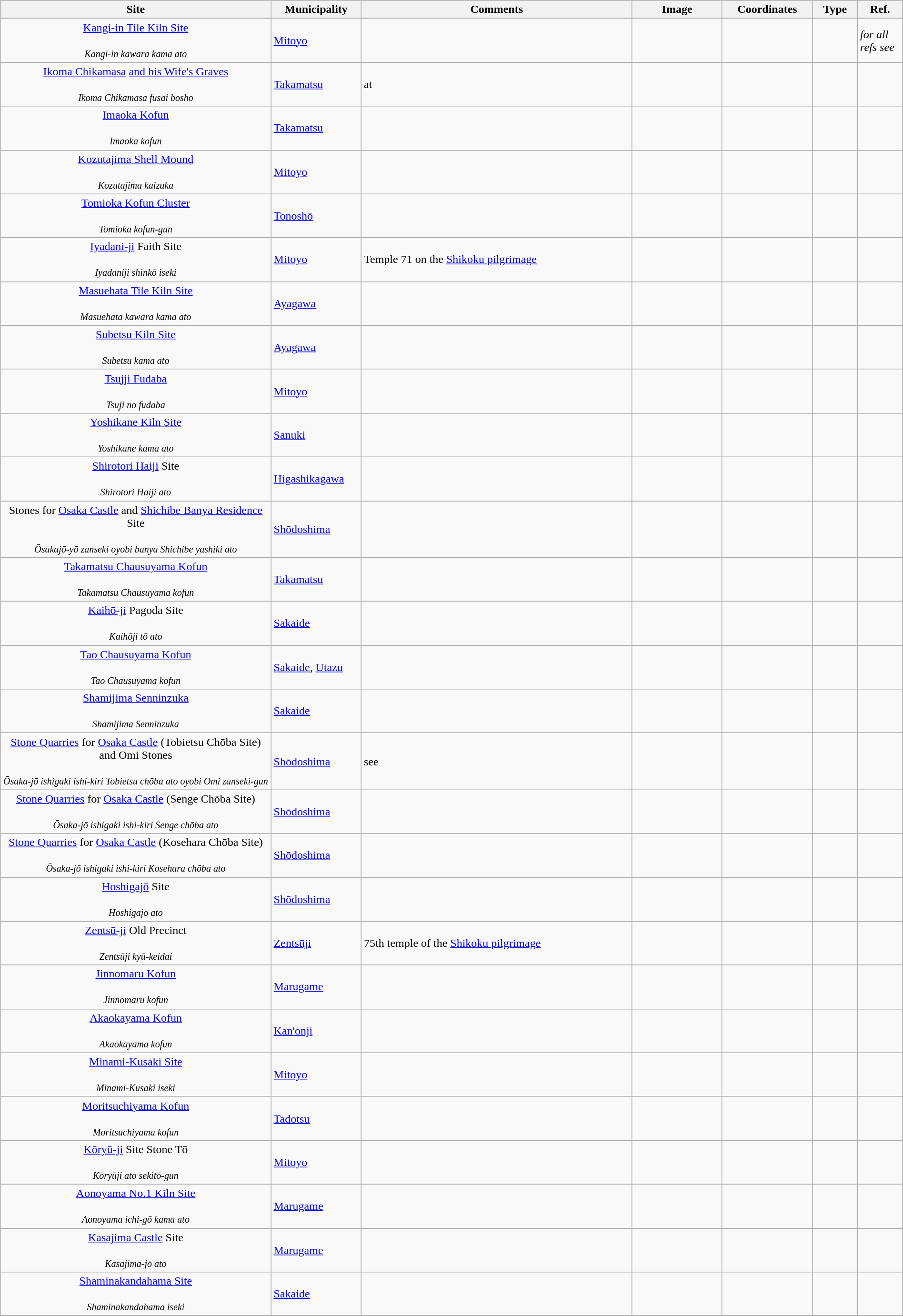<table class="wikitable sortable"  style="width:100%;">
<tr>
<th width="30%" align="left">Site</th>
<th width="10%" align="left">Municipality</th>
<th width="30%" align="left" class="unsortable">Comments</th>
<th width="10%" align="left"  class="unsortable">Image</th>
<th width="10%" align="left" class="unsortable">Coordinates</th>
<th width="5%" align="left">Type</th>
<th width="5%" align="left"  class="unsortable">Ref.</th>
</tr>
<tr>
<td align="center"><a href='#'>Kangi-in Tile Kiln Site</a><br><br><small><em>Kangi-in kawara kama ato</em></small></td>
<td><a href='#'>Mitoyo</a></td>
<td></td>
<td></td>
<td></td>
<td></td>
<td><em>for all refs see</em> </td>
</tr>
<tr>
<td align="center"><a href='#'>Ikoma Chikamasa</a> <a href='#'>and his Wife's Graves</a><br><br><small><em>Ikoma Chikamasa fusai bosho</em></small></td>
<td><a href='#'>Takamatsu</a></td>
<td>at </td>
<td></td>
<td></td>
<td></td>
<td></td>
</tr>
<tr>
<td align="center"><a href='#'>Imaoka Kofun</a><br><br><small><em>Imaoka kofun</em></small></td>
<td><a href='#'>Takamatsu</a></td>
<td></td>
<td></td>
<td></td>
<td></td>
<td></td>
</tr>
<tr>
<td align="center"><a href='#'>Kozutajima Shell Mound</a><br><br><small><em>Kozutajima kaizuka</em></small></td>
<td><a href='#'>Mitoyo</a></td>
<td></td>
<td></td>
<td></td>
<td></td>
<td></td>
</tr>
<tr>
<td align="center"><a href='#'>Tomioka Kofun Cluster</a><br><br><small><em>Tomioka kofun-gun</em></small></td>
<td><a href='#'>Tonoshō</a></td>
<td></td>
<td></td>
<td></td>
<td></td>
<td></td>
</tr>
<tr>
<td align="center"><a href='#'>Iyadani-ji</a> Faith Site<br><br><small><em>Iyadaniji shinkō iseki</em></small></td>
<td><a href='#'>Mitoyo</a></td>
<td>Temple 71 on the <a href='#'>Shikoku pilgrimage</a></td>
<td></td>
<td></td>
<td></td>
<td></td>
</tr>
<tr>
<td align="center"><a href='#'>Masuehata Tile Kiln Site</a><br><br><small><em>Masuehata kawara kama ato</em></small></td>
<td><a href='#'>Ayagawa</a></td>
<td></td>
<td></td>
<td></td>
<td></td>
<td></td>
</tr>
<tr>
<td align="center"><a href='#'>Subetsu Kiln Site</a><br><br><small><em>Subetsu kama ato</em></small></td>
<td><a href='#'>Ayagawa</a></td>
<td></td>
<td></td>
<td></td>
<td></td>
<td></td>
</tr>
<tr>
<td align="center"><a href='#'>Tsujji Fudaba</a><br><br><small><em>Tsuji no fudaba</em></small></td>
<td><a href='#'>Mitoyo</a></td>
<td></td>
<td></td>
<td></td>
<td></td>
<td></td>
</tr>
<tr>
<td align="center"><a href='#'>Yoshikane Kiln Site</a><br><br><small><em>Yoshikane kama ato</em></small></td>
<td><a href='#'>Sanuki</a></td>
<td></td>
<td></td>
<td></td>
<td></td>
<td></td>
</tr>
<tr>
<td align="center"><a href='#'>Shirotori Haiji</a> Site<br><br><small><em>Shirotori Haiji ato</em></small></td>
<td><a href='#'>Higashikagawa</a></td>
<td></td>
<td></td>
<td></td>
<td></td>
<td></td>
</tr>
<tr>
<td align="center">Stones for <a href='#'>Osaka Castle</a> and <a href='#'>Shichibe Banya Residence</a> Site<br><br><small><em>Ōsakajō-yō zanseki oyobi banya Shichibe yashiki ato</em></small></td>
<td><a href='#'>Shōdoshima</a></td>
<td></td>
<td></td>
<td></td>
<td></td>
<td></td>
</tr>
<tr>
<td align="center"><a href='#'>Takamatsu Chausuyama Kofun</a><br><br><small><em>Takamatsu Chausuyama kofun</em></small></td>
<td><a href='#'>Takamatsu</a></td>
<td></td>
<td></td>
<td></td>
<td></td>
<td></td>
</tr>
<tr>
<td align="center"><a href='#'>Kaihō-ji</a> Pagoda Site<br><br><small><em>Kaihōji tō ato</em></small></td>
<td><a href='#'>Sakaide</a></td>
<td></td>
<td></td>
<td></td>
<td></td>
<td></td>
</tr>
<tr>
<td align="center"><a href='#'>Tao Chausuyama Kofun</a><br><br><small><em>Tao Chausuyama kofun</em></small></td>
<td><a href='#'>Sakaide</a>, <a href='#'>Utazu</a></td>
<td></td>
<td></td>
<td></td>
<td></td>
<td></td>
</tr>
<tr>
<td align="center"><a href='#'>Shamijima Senninzuka</a><br><br><small><em>Shamijima Senninzuka</em></small></td>
<td><a href='#'>Sakaide</a></td>
<td></td>
<td></td>
<td></td>
<td></td>
<td></td>
</tr>
<tr>
<td align="center"><a href='#'>Stone Quarries</a> for <a href='#'>Osaka Castle</a> (Tobietsu Chōba Site) and Omi Stones<br><br><small><em>Ōsaka-jō ishigaki ishi-kiri Tobietsu chōba ato oyobi Omi zanseki-gun</em></small></td>
<td><a href='#'>Shōdoshima</a></td>
<td>see </td>
<td></td>
<td></td>
<td></td>
<td></td>
</tr>
<tr>
<td align="center"><a href='#'>Stone Quarries</a> for <a href='#'>Osaka Castle</a> (Senge Chōba Site)<br><br><small><em>Ōsaka-jō ishigaki ishi-kiri Senge chōba ato</em></small></td>
<td><a href='#'>Shōdoshima</a></td>
<td></td>
<td></td>
<td></td>
<td></td>
<td></td>
</tr>
<tr>
<td align="center"><a href='#'>Stone Quarries</a> for <a href='#'>Osaka Castle</a> (Kosehara Chōba Site)<br><br><small><em>Ōsaka-jō ishigaki ishi-kiri Kosehara chōba ato</em></small></td>
<td><a href='#'>Shōdoshima</a></td>
<td></td>
<td></td>
<td></td>
<td></td>
<td></td>
</tr>
<tr>
<td align="center"><a href='#'>Hoshigajō</a> Site<br><br><small><em>Hoshigajō ato</em></small></td>
<td><a href='#'>Shōdoshima</a></td>
<td></td>
<td></td>
<td></td>
<td></td>
<td></td>
</tr>
<tr>
<td align="center"><a href='#'>Zentsū-ji</a> Old Precinct<br><br><small><em>Zentsūji kyū-keidai</em></small></td>
<td><a href='#'>Zentsūji</a></td>
<td>75th temple of the <a href='#'>Shikoku pilgrimage</a></td>
<td></td>
<td></td>
<td></td>
<td></td>
</tr>
<tr>
<td align="center"><a href='#'>Jinnomaru Kofun</a><br><br><small><em>Jinnomaru kofun</em></small></td>
<td><a href='#'>Marugame</a></td>
<td></td>
<td></td>
<td></td>
<td></td>
<td></td>
</tr>
<tr>
<td align="center"><a href='#'>Akaokayama Kofun</a><br><br><small><em>Akaokayama kofun</em></small></td>
<td><a href='#'>Kan'onji</a></td>
<td></td>
<td></td>
<td></td>
<td></td>
<td></td>
</tr>
<tr>
<td align="center"><a href='#'>Minami-Kusaki Site</a><br><br><small><em>Minami-Kusaki iseki</em></small></td>
<td><a href='#'>Mitoyo</a></td>
<td></td>
<td></td>
<td></td>
<td></td>
<td></td>
</tr>
<tr>
<td align="center"><a href='#'>Moritsuchiyama Kofun</a><br><br><small><em>Moritsuchiyama kofun</em></small></td>
<td><a href='#'>Tadotsu</a></td>
<td></td>
<td></td>
<td></td>
<td></td>
<td></td>
</tr>
<tr>
<td align="center"><a href='#'>Kōryū-ji</a> Site Stone Tō<br><br><small><em>Kōryūji ato sekitō-gun</em></small></td>
<td><a href='#'>Mitoyo</a></td>
<td></td>
<td></td>
<td></td>
<td></td>
<td></td>
</tr>
<tr>
<td align="center"><a href='#'>Aonoyama No.1 Kiln Site</a><br><br><small><em>Aonoyama ichi-gō kama ato</em></small></td>
<td><a href='#'>Marugame</a></td>
<td></td>
<td></td>
<td></td>
<td></td>
<td></td>
</tr>
<tr>
<td align="center"><a href='#'>Kasajima Castle</a> Site<br><br><small><em>Kasajima-jō ato</em></small></td>
<td><a href='#'>Marugame</a></td>
<td></td>
<td></td>
<td></td>
<td></td>
<td></td>
</tr>
<tr>
<td align="center"><a href='#'>Shaminakandahama Site</a><br><br><small><em>Shaminakandahama iseki</em></small></td>
<td><a href='#'>Sakaide</a></td>
<td></td>
<td></td>
<td></td>
<td></td>
<td></td>
</tr>
<tr>
</tr>
</table>
